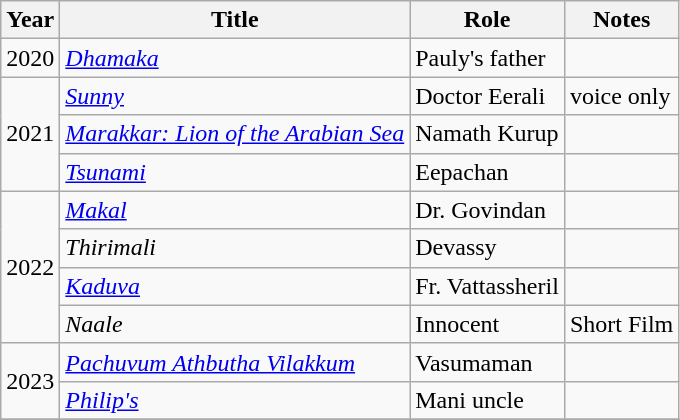<table class="wikitable sortable">
<tr>
<th>Year</th>
<th>Title</th>
<th>Role</th>
<th class="unsortable">Notes</th>
</tr>
<tr>
<td>2020</td>
<td><em><a href='#'>Dhamaka</a></em></td>
<td>Pauly's father</td>
<td></td>
</tr>
<tr>
<td rowspan=3>2021</td>
<td><em><a href='#'>Sunny</a></em></td>
<td>Doctor Eerali</td>
<td>voice only</td>
</tr>
<tr>
<td><em><a href='#'>Marakkar: Lion of the Arabian Sea</a></em></td>
<td>Namath Kurup</td>
<td></td>
</tr>
<tr>
<td><em><a href='#'>Tsunami</a></em></td>
<td>Eepachan</td>
<td></td>
</tr>
<tr>
<td rowspan=4>2022</td>
<td><em><a href='#'>Makal</a></em></td>
<td>Dr. Govindan</td>
<td></td>
</tr>
<tr>
<td><em>Thirimali</em></td>
<td>Devassy</td>
<td></td>
</tr>
<tr>
<td><em><a href='#'>Kaduva</a></em></td>
<td>Fr. Vattassheril</td>
<td></td>
</tr>
<tr>
<td><em>Naale</em></td>
<td>Innocent</td>
<td>Short Film</td>
</tr>
<tr>
<td rowspan=2>2023</td>
<td><em><a href='#'>Pachuvum Athbutha Vilakkum</a></em></td>
<td>Vasumaman</td>
<td \></td>
</tr>
<tr>
<td><em><a href='#'>Philip's</a></em></td>
<td>Mani uncle</td>
<td></td>
</tr>
<tr>
</tr>
</table>
